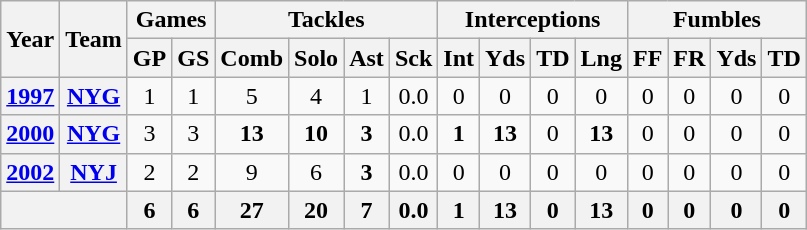<table class="wikitable" style="text-align:center">
<tr>
<th rowspan="2">Year</th>
<th rowspan="2">Team</th>
<th colspan="2">Games</th>
<th colspan="4">Tackles</th>
<th colspan="4">Interceptions</th>
<th colspan="4">Fumbles</th>
</tr>
<tr>
<th>GP</th>
<th>GS</th>
<th>Comb</th>
<th>Solo</th>
<th>Ast</th>
<th>Sck</th>
<th>Int</th>
<th>Yds</th>
<th>TD</th>
<th>Lng</th>
<th>FF</th>
<th>FR</th>
<th>Yds</th>
<th>TD</th>
</tr>
<tr>
<th><a href='#'>1997</a></th>
<th><a href='#'>NYG</a></th>
<td>1</td>
<td>1</td>
<td>5</td>
<td>4</td>
<td>1</td>
<td>0.0</td>
<td>0</td>
<td>0</td>
<td>0</td>
<td>0</td>
<td>0</td>
<td>0</td>
<td>0</td>
<td>0</td>
</tr>
<tr>
<th><a href='#'>2000</a></th>
<th><a href='#'>NYG</a></th>
<td>3</td>
<td>3</td>
<td><strong>13</strong></td>
<td><strong>10</strong></td>
<td><strong>3</strong></td>
<td>0.0</td>
<td><strong>1</strong></td>
<td><strong>13</strong></td>
<td>0</td>
<td><strong>13</strong></td>
<td>0</td>
<td>0</td>
<td>0</td>
<td>0</td>
</tr>
<tr>
<th><a href='#'>2002</a></th>
<th><a href='#'>NYJ</a></th>
<td>2</td>
<td>2</td>
<td>9</td>
<td>6</td>
<td><strong>3</strong></td>
<td>0.0</td>
<td>0</td>
<td>0</td>
<td>0</td>
<td>0</td>
<td>0</td>
<td>0</td>
<td>0</td>
<td>0</td>
</tr>
<tr>
<th colspan="2"></th>
<th>6</th>
<th>6</th>
<th>27</th>
<th>20</th>
<th>7</th>
<th>0.0</th>
<th>1</th>
<th>13</th>
<th>0</th>
<th>13</th>
<th>0</th>
<th>0</th>
<th>0</th>
<th>0</th>
</tr>
</table>
